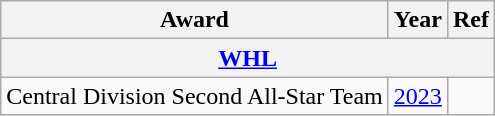<table class="wikitable">
<tr>
<th>Award</th>
<th>Year</th>
<th>Ref</th>
</tr>
<tr>
<th colspan="3"><a href='#'>WHL</a></th>
</tr>
<tr>
<td>Central Division Second All-Star Team</td>
<td><a href='#'>2023</a></td>
<td></td>
</tr>
</table>
